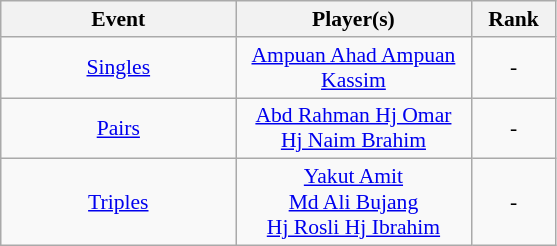<table class="wikitable" style="font-size:90%">
<tr>
<th width=150>Event</th>
<th width=150>Player(s)</th>
<th width=50>Rank</th>
</tr>
<tr>
<td style="text-align:center;"><a href='#'>Singles</a></td>
<td style="text-align:center;"><a href='#'>Ampuan Ahad Ampuan Kassim</a></td>
<td style="text-align:center;">-</td>
</tr>
<tr>
<td style="text-align:center;"><a href='#'>Pairs</a></td>
<td style="text-align:center;"><a href='#'>Abd Rahman Hj Omar</a> <br> <a href='#'>Hj Naim Brahim</a></td>
<td style="text-align:center;">-</td>
</tr>
<tr>
<td style="text-align:center;"><a href='#'>Triples</a></td>
<td style="text-align:center;"><a href='#'>Yakut Amit</a> <br> <a href='#'>Md Ali Bujang</a> <br> <a href='#'>Hj Rosli Hj Ibrahim</a></td>
<td style="text-align:center;">-</td>
</tr>
</table>
